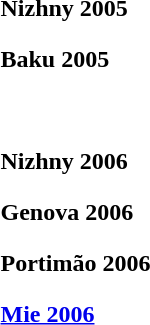<table>
<tr>
<th scope=row style="text-align:left">Nizhny 2005 </th>
<td style="height:30px;" font-size:95%"></td>
<td style="height:30px;" font-size:95%"></td>
<td style="height:30px;" font-size:95%"></td>
</tr>
<tr>
<th scope=row style="text-align:left">Baku 2005 </th>
<td style="height:30px;" font-size:95%"></td>
<td style="height:30px;" font-size:95%"></td>
<td style="height:30px;" font-size:95%"></td>
</tr>
<tr>
<th scope=row style="text-align:left"></th>
<td style="height:30px;" font-size:95%"></td>
<td style="height:30px;" font-size:95%"></td>
<td style="height:30px;" font-size:95%"></td>
</tr>
<tr>
<th scope=row style="text-align:left">Nizhny 2006 </th>
<td style="height:30px;" font-size:95%"></td>
<td style="height:30px;" font-size:95%"></td>
<td style="height:30px;" font-size:95%"></td>
</tr>
<tr>
<th scope=row style="text-align:left">Genova 2006 </th>
<td style="height:30px;" font-size:95%"></td>
<td style="height:30px;" font-size:95%"></td>
<td style="height:30px;" font-size:95%"></td>
</tr>
<tr>
<th scope=row style="text-align:left">Portimão 2006 </th>
<td style="height:30px;" font-size:95%"></td>
<td style="height:30px;" font-size:95%"></td>
<td style="height:30px;" font-size:95%"></td>
</tr>
<tr>
<th scope=row style="text-align:left"><a href='#'>Mie 2006</a></th>
<td style="height:30px;" font-size:95%"></td>
<td style="height:30px;" font-size:95%"></td>
<td style="height:30px;" font-size:95%"></td>
</tr>
</table>
